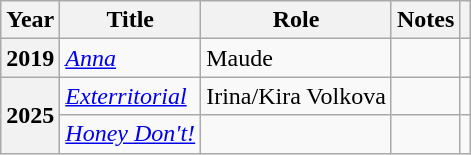<table class="wikitable plainrowheaders sortable"  style=font-size:100%>
<tr>
<th scope="col">Year</th>
<th scope="col">Title</th>
<th scope="col">Role</th>
<th scope="col" class="unsortable">Notes</th>
<th scope="col" class="unsortable"></th>
</tr>
<tr>
<th scope=row>2019</th>
<td><em><a href='#'>Anna</a></em></td>
<td>Maude</td>
<td></td>
<td></td>
</tr>
<tr>
<th rowspan="2" scope="row">2025</th>
<td><em><a href='#'>Exterritorial</a></em></td>
<td>Irina/Kira Volkova</td>
<td></td>
<td></td>
</tr>
<tr>
<td><em><a href='#'>Honey Don't!</a></em></td>
<td></td>
<td></td>
<td></td>
</tr>
</table>
